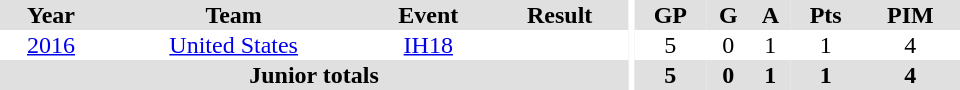<table border="0" cellpadding="1" cellspacing="0" ID="Table3" style="text-align:center; width:40em">
<tr bgcolor="#e0e0e0">
<th>Year</th>
<th>Team</th>
<th>Event</th>
<th>Result</th>
<th rowspan="99" bgcolor="#ffffff"></th>
<th>GP</th>
<th>G</th>
<th>A</th>
<th>Pts</th>
<th>PIM</th>
</tr>
<tr>
<td><a href='#'>2016</a></td>
<td><a href='#'>United States</a></td>
<td><a href='#'>IH18</a></td>
<td></td>
<td>5</td>
<td>0</td>
<td>1</td>
<td>1</td>
<td>4</td>
</tr>
<tr bgcolor="#e0e0e0">
<th colspan="4">Junior totals</th>
<th>5</th>
<th>0</th>
<th>1</th>
<th>1</th>
<th>4</th>
</tr>
</table>
